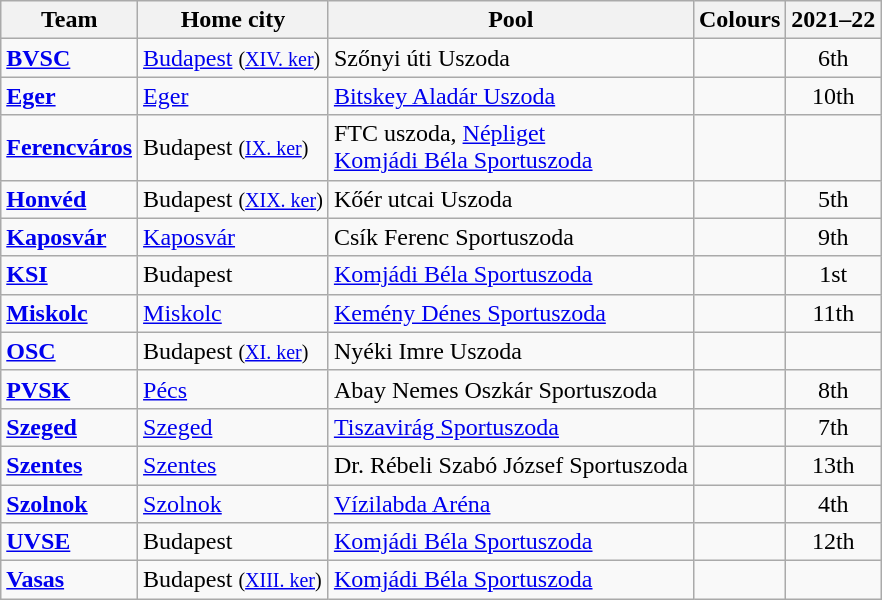<table class="wikitable sortable">
<tr>
<th>Team</th>
<th>Home city</th>
<th>Pool</th>
<th>Colours</th>
<th data-sort-type="number">2021–22</th>
</tr>
<tr>
<td><strong><a href='#'>BVSC</a></strong></td>
<td><a href='#'>Budapest</a> <small>(<a href='#'>XIV. ker</a>)</small></td>
<td>Szőnyi úti Uszoda</td>
<td style="text-align:center"> </td>
<td style="text-align:center">6th</td>
</tr>
<tr>
<td><strong><a href='#'>Eger</a></strong></td>
<td><a href='#'>Eger</a></td>
<td><a href='#'>Bitskey Aladár Uszoda</a></td>
<td style="text-align:center"> </td>
<td style="text-align:center">10th</td>
</tr>
<tr>
<td><strong><a href='#'>Ferencváros</a></strong></td>
<td>Budapest <small>(<a href='#'>IX. ker</a>)</small></td>
<td>FTC uszoda, <a href='#'>Népliget</a><br><a href='#'>Komjádi Béla Sportuszoda</a></td>
<td style="text-align:center"> </td>
<td style="text-align:center"></td>
</tr>
<tr>
<td><strong><a href='#'>Honvéd</a></strong></td>
<td>Budapest <small>(<a href='#'>XIX. ker</a>)</small></td>
<td>Kőér utcai Uszoda</td>
<td style="text-align:center">  </td>
<td style="text-align:center">5th</td>
</tr>
<tr>
<td><strong><a href='#'>Kaposvár</a></strong></td>
<td><a href='#'>Kaposvár</a></td>
<td>Csík Ferenc Sportuszoda</td>
<td style="text-align:center"> </td>
<td style="text-align:center">9th</td>
</tr>
<tr>
<td><strong><a href='#'>KSI</a></strong></td>
<td>Budapest</td>
<td><a href='#'>Komjádi Béla Sportuszoda</a></td>
<td style="text-align:center"> </td>
<td style="text-align:center"> 1st </td>
</tr>
<tr>
<td><strong><a href='#'>Miskolc</a></strong></td>
<td><a href='#'>Miskolc</a></td>
<td><a href='#'>Kemény Dénes Sportuszoda</a></td>
<td style="text-align:center"> </td>
<td style="text-align:center">11th</td>
</tr>
<tr>
<td><strong><a href='#'>OSC</a></strong></td>
<td>Budapest <small>(<a href='#'>XI. ker</a>)</small></td>
<td>Nyéki Imre Uszoda</td>
<td style="text-align:center"> </td>
<td style="text-align:center"></td>
</tr>
<tr>
<td><strong><a href='#'>PVSK</a></strong></td>
<td><a href='#'>Pécs</a></td>
<td>Abay Nemes Oszkár Sportuszoda</td>
<td style="text-align:center"> </td>
<td style="text-align:center">8th</td>
</tr>
<tr>
<td><strong><a href='#'>Szeged</a></strong></td>
<td><a href='#'>Szeged</a></td>
<td><a href='#'>Tiszavirág Sportuszoda</a></td>
<td style="text-align:center"> </td>
<td style="text-align:center">7th</td>
</tr>
<tr>
<td><strong><a href='#'>Szentes</a></strong></td>
<td><a href='#'>Szentes</a></td>
<td>Dr. Rébeli Szabó József Sportuszoda</td>
<td style="text-align:center"> </td>
<td style="text-align:center">13th</td>
</tr>
<tr>
<td><strong><a href='#'>Szolnok</a></strong></td>
<td><a href='#'>Szolnok</a></td>
<td><a href='#'>Vízilabda Aréna</a></td>
<td style="text-align:center"> </td>
<td style="text-align:center">4th</td>
</tr>
<tr>
<td><strong><a href='#'>UVSE</a></strong></td>
<td>Budapest</td>
<td><a href='#'>Komjádi Béla Sportuszoda</a></td>
<td style="text-align:center"> </td>
<td style="text-align:center">12th</td>
</tr>
<tr>
<td><strong><a href='#'>Vasas</a></strong></td>
<td>Budapest <small>(<a href='#'>XIII. ker</a>)</small></td>
<td><a href='#'>Komjádi Béla Sportuszoda</a></td>
<td style="text-align:center"> </td>
<td style="text-align:center"></td>
</tr>
</table>
